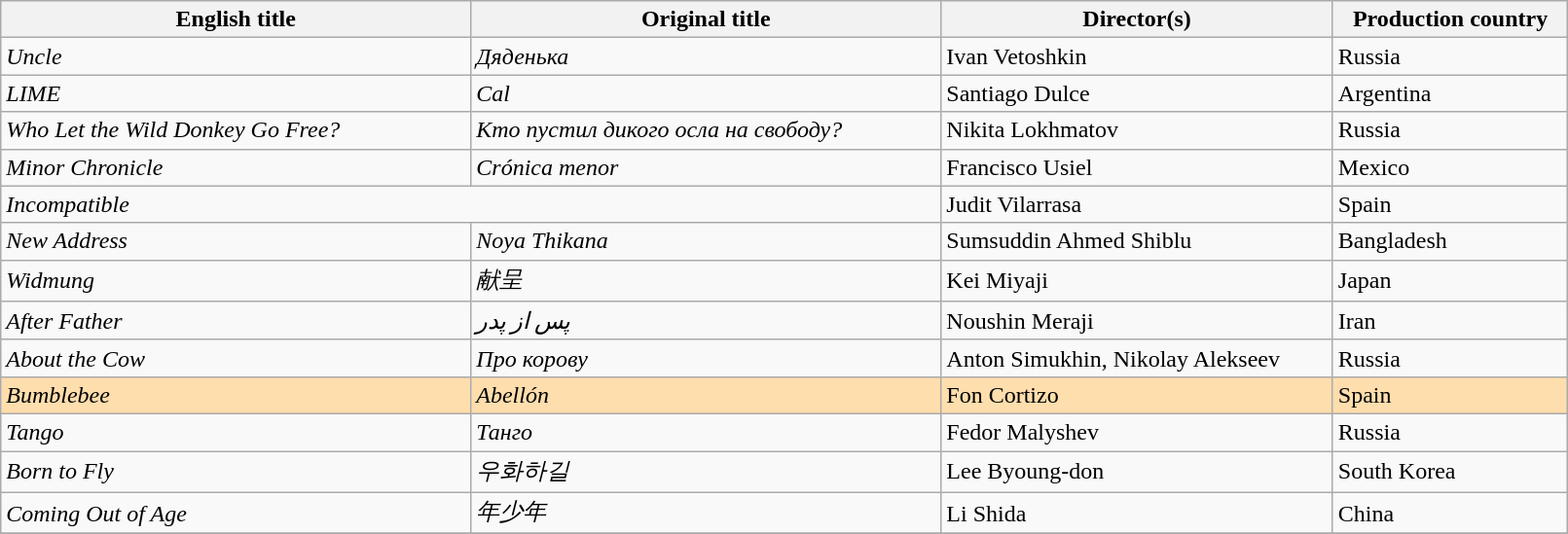<table class="sortable wikitable" width="85%" cellpadding="5">
<tr>
<th width="30%">English title</th>
<th width="30%">Original title</th>
<th width="25%">Director(s)</th>
<th width="15%">Production country</th>
</tr>
<tr>
<td><em>Uncle</em></td>
<td><em>Дяденька</em></td>
<td>Ivan Vetoshkin</td>
<td>Russia</td>
</tr>
<tr>
<td><em>LIME</em></td>
<td><em>Cal</em></td>
<td>Santiago Dulce</td>
<td>Argentina</td>
</tr>
<tr>
<td><em>Who Let the Wild Donkey Go Free?</em></td>
<td><em>Кто пустил дикого осла на свободу?</em></td>
<td>Nikita Lokhmatov</td>
<td>Russia</td>
</tr>
<tr>
<td><em>Minor Chronicle</em></td>
<td><em>Crónica menor </em></td>
<td>Francisco Usiel</td>
<td>Mexico</td>
</tr>
<tr>
<td colspan=2><em>Incompatible</em></td>
<td>Judit Vilarrasa</td>
<td>Spain</td>
</tr>
<tr>
<td><em>New Address</em></td>
<td><em>Noya Thikana</em></td>
<td>Sumsuddin Ahmed Shiblu</td>
<td>Bangladesh</td>
</tr>
<tr>
<td><em>Widmung</em></td>
<td><em>献呈</em></td>
<td>Kei Miyaji</td>
<td>Japan</td>
</tr>
<tr>
<td><em>After Father</em></td>
<td><em>پس از پدر</em></td>
<td>Noushin Meraji</td>
<td>Iran</td>
</tr>
<tr>
<td><em>About the Cow</em></td>
<td><em>Про корову</em></td>
<td>Anton Simukhin, Nikolay Alekseev</td>
<td>Russia</td>
</tr>
<tr style="background:#FFDEAD;">
<td><em>Bumblebee</em></td>
<td><em>Abellón</em></td>
<td>Fon Cortizo</td>
<td>Spain</td>
</tr>
<tr>
<td><em>Tango</em></td>
<td><em>Танго</em></td>
<td>Fedor Malyshev</td>
<td>Russia</td>
</tr>
<tr>
<td><em>Born to Fly</em></td>
<td><em>우화하길</em></td>
<td>Lee Byoung-don</td>
<td>South Korea</td>
</tr>
<tr>
<td><em>Coming Out of Age</em></td>
<td><em>年少年</em></td>
<td>Li Shida</td>
<td>China</td>
</tr>
<tr>
</tr>
</table>
